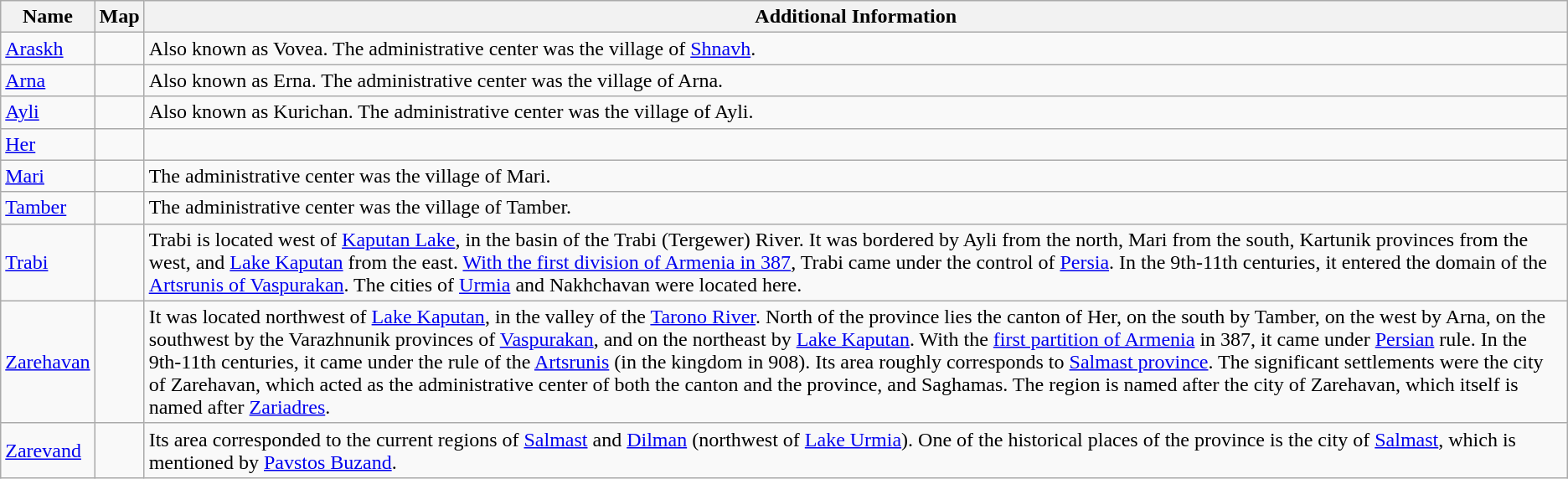<table class="wikitable">
<tr>
<th>Name</th>
<th>Map</th>
<th>Additional Information</th>
</tr>
<tr>
<td><a href='#'>Araskh</a></td>
<td></td>
<td>Also known as Vovea. The administrative center was the village of <a href='#'>Shnavh</a>.</td>
</tr>
<tr>
<td><a href='#'>Arna</a></td>
<td></td>
<td>Also known as Erna. The administrative center was the village of Arna.</td>
</tr>
<tr>
<td><a href='#'>Ayli</a></td>
<td></td>
<td>Also known as Kurichan. The administrative center was the village of Ayli.</td>
</tr>
<tr>
<td><a href='#'>Her</a></td>
<td></td>
<td></td>
</tr>
<tr>
<td><a href='#'>Mari</a></td>
<td></td>
<td>The administrative center was the village of Mari.</td>
</tr>
<tr>
<td><a href='#'>Tamber</a></td>
<td></td>
<td>The administrative center was the village of Tamber.</td>
</tr>
<tr>
<td><a href='#'>Trabi</a></td>
<td></td>
<td>Trabi is located west of <a href='#'>Kaputan Lake</a>, in the basin of the Trabi (Tergewer) River. It was bordered by Ayli from the north, Mari from the south, Kartunik provinces from the west, and <a href='#'>Lake Kaputan</a> from the east. <a href='#'>With the first division of Armenia in 387</a>, Trabi came under the control of <a href='#'>Persia</a>. In the 9th-11th centuries, it entered the domain of the <a href='#'>Artsrunis of Vaspurakan</a>. The cities of <a href='#'>Urmia</a> and Nakhchavan were located here.</td>
</tr>
<tr>
<td><a href='#'>Zarehavan</a></td>
<td></td>
<td>It was located northwest of <a href='#'>Lake Kaputan</a>, in the valley of the <a href='#'>Tarono River</a>. North of the province lies the canton of Her, on the south by Tamber, on the west by Arna, on the southwest by the Varazhnunik provinces of <a href='#'>Vaspurakan</a>, and on the northeast by <a href='#'>Lake Kaputan</a>. With the <a href='#'>first partition of Armenia</a> in 387, it came under <a href='#'>Persian</a> rule. In the 9th-11th centuries, it came under the rule of the <a href='#'>Artsrunis</a> (in the kingdom in 908). Its area roughly corresponds to <a href='#'>Salmast province</a>. The significant settlements were the city of Zarehavan, which acted as the administrative center of both the canton and the province, and Saghamas. The region is named after the city of Zarehavan, which itself is named after <a href='#'>Zariadres</a>.</td>
</tr>
<tr>
<td><a href='#'>Zarevand</a></td>
<td></td>
<td>Its area corresponded to the current regions of <a href='#'>Salmast</a> and <a href='#'>Dilman</a> (northwest of <a href='#'>Lake Urmia</a>). One of the historical places of the province is the city of <a href='#'>Salmast</a>, which is mentioned by <a href='#'>Pavstos Buzand</a>.</td>
</tr>
</table>
